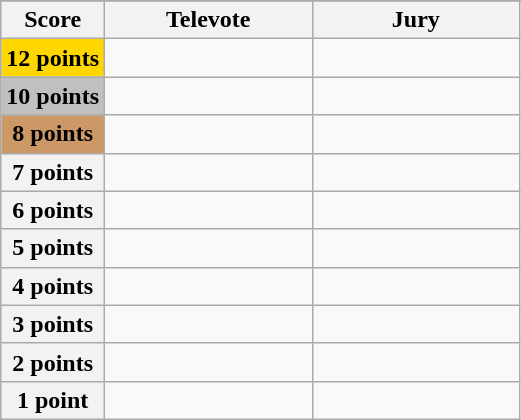<table class="wikitable">
<tr>
</tr>
<tr>
<th scope="col" width="20%">Score</th>
<th scope="col" width="40%">Televote</th>
<th scope="col" width="40%">Jury</th>
</tr>
<tr>
<th scope="row" style="background:gold">12 points</th>
<td></td>
<td></td>
</tr>
<tr>
<th scope="row" style="background:silver">10 points</th>
<td></td>
<td></td>
</tr>
<tr>
<th scope="row" style="background:#CC9966">8 points</th>
<td></td>
<td></td>
</tr>
<tr>
<th scope="row">7 points</th>
<td></td>
<td></td>
</tr>
<tr>
<th scope="row">6 points</th>
<td></td>
<td></td>
</tr>
<tr>
<th scope="row">5 points</th>
<td></td>
<td></td>
</tr>
<tr>
<th scope="row">4 points</th>
<td></td>
<td></td>
</tr>
<tr>
<th scope="row">3 points</th>
<td></td>
<td></td>
</tr>
<tr>
<th scope="row">2 points</th>
<td></td>
<td></td>
</tr>
<tr>
<th scope="row">1 point</th>
<td></td>
<td></td>
</tr>
</table>
